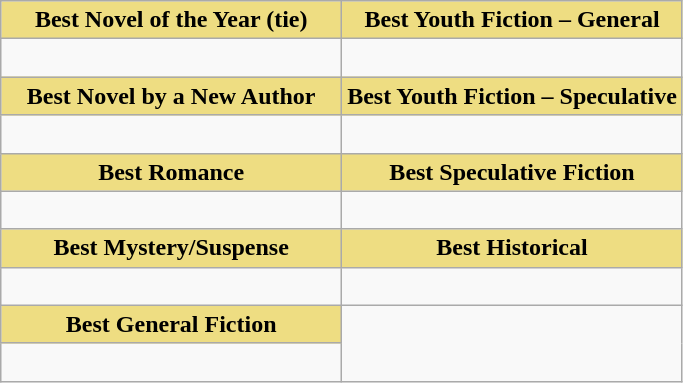<table class=wikitable>
<tr>
<th style="background:#EEDD82; width:50%">Best Novel of the Year (tie)</th>
<th style="background:#EEDD82; width:50%">Best Youth Fiction – General</th>
</tr>
<tr>
<td valign="top"><br></td>
<td valign="top"><br></td>
</tr>
<tr>
<th style="background:#EEDD82">Best Novel by a New Author</th>
<th style="background:#EEDD82">Best Youth Fiction – Speculative</th>
</tr>
<tr>
<td valign="top"><br></td>
<td valign="top"><br></td>
</tr>
<tr>
<th style="background:#EEDD82">Best Romance</th>
<th style="background:#EEDD82">Best Speculative Fiction</th>
</tr>
<tr>
<td valign="top"><br></td>
<td valign="top"><br></td>
</tr>
<tr>
<th style="background:#EEDD82">Best Mystery/Suspense</th>
<th style="background:#EEDD82">Best Historical</th>
</tr>
<tr>
<td valign="top"><br></td>
<td valign="top"><br></td>
</tr>
<tr>
<th style="background:#EEDD82; width:50%">Best General Fiction</th>
</tr>
<tr>
<td valign="top"><br></td>
</tr>
</table>
